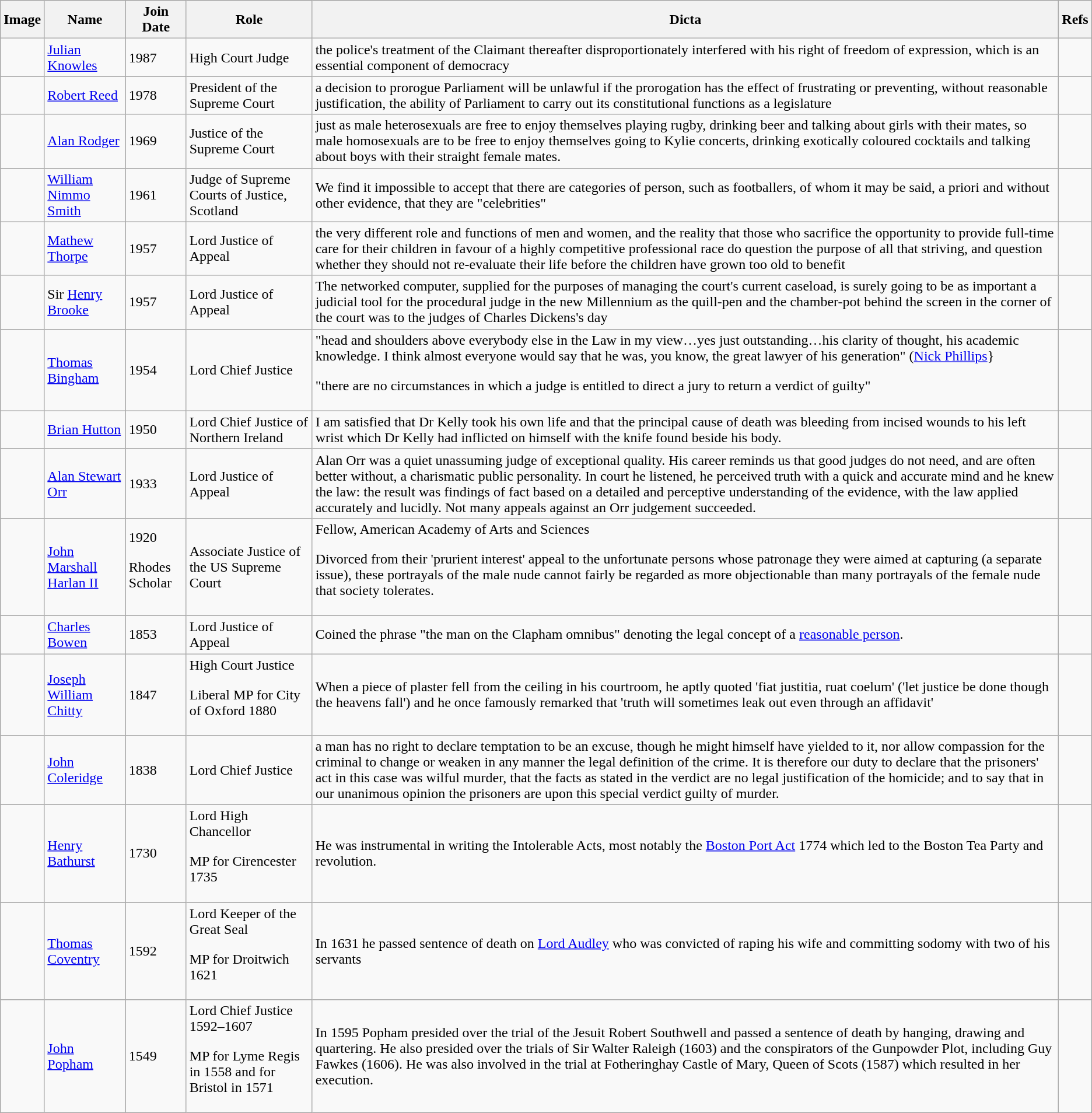<table class="wikitable sortable">
<tr>
<th class="unsortable">Image</th>
<th>Name</th>
<th>Join<br>Date</th>
<th>Role</th>
<th>Dicta</th>
<th>Refs</th>
</tr>
<tr>
<td></td>
<td><a href='#'>Julian Knowles</a></td>
<td>1987</td>
<td>High Court Judge</td>
<td>the police's treatment of the Claimant thereafter disproportionately interfered with his right of freedom of expression, which is an essential component of democracy </td>
<td></td>
</tr>
<tr>
<td></td>
<td><a href='#'>Robert Reed</a></td>
<td>1978</td>
<td>President of the Supreme Court</td>
<td>a decision to prorogue Parliament will be unlawful if the prorogation has the effect of frustrating or preventing, without reasonable justification, the ability of Parliament to carry out its constitutional functions as a legislature </td>
<td></td>
</tr>
<tr>
<td></td>
<td><a href='#'>Alan Rodger</a></td>
<td>1969</td>
<td>Justice of the Supreme Court</td>
<td>just as male heterosexuals are free to enjoy themselves playing rugby, drinking beer and talking about girls with their mates, so male homosexuals are to be free to enjoy themselves going to Kylie concerts, drinking exotically coloured cocktails and talking about boys with their straight female mates.</td>
<td></td>
</tr>
<tr>
<td></td>
<td><a href='#'>William Nimmo Smith</a></td>
<td>1961</td>
<td>Judge of Supreme Courts of Justice, Scotland</td>
<td>We find it impossible to accept that there are categories of person, such as footballers, of whom it may be said, a priori and without other evidence, that they are "celebrities" </td>
<td></td>
</tr>
<tr>
<td></td>
<td><a href='#'>Mathew Thorpe</a></td>
<td>1957</td>
<td>Lord Justice of Appeal</td>
<td>the very different role and functions of men and women, and the reality that those who sacrifice the opportunity to provide full-time care for their children in favour of a highly competitive professional race do question the purpose of all that striving, and question whether they should not re-evaluate their life before the children have grown too old to benefit </td>
<td></td>
</tr>
<tr>
<td></td>
<td>Sir <a href='#'>Henry Brooke</a></td>
<td>1957</td>
<td>Lord Justice of Appeal</td>
<td>The networked computer, supplied for the purposes of managing the court's current caseload, is surely going to be as important a judicial tool for the procedural judge in the new Millennium as the quill-pen and the chamber-pot behind the screen in the corner of the court was to the judges of Charles Dickens's day </td>
<td></td>
</tr>
<tr>
<td></td>
<td><a href='#'>Thomas Bingham</a></td>
<td>1954</td>
<td>Lord Chief Justice</td>
<td>"head and shoulders above everybody else in the Law in my view…yes just outstanding…his clarity of thought, his academic knowledge. I think almost everyone would say that he was, you know, the great lawyer of his generation" (<a href='#'>Nick Phillips</a>}<p>"there are no circumstances in which a judge is entitled to direct a jury to return a verdict of guilty"</p></td>
<td></td>
</tr>
<tr>
<td></td>
<td><a href='#'>Brian Hutton</a></td>
<td>1950</td>
<td>Lord Chief Justice of Northern Ireland</td>
<td>I am satisfied that Dr Kelly took his own life and that the principal cause of death was bleeding from incised wounds to his left wrist which Dr Kelly had inflicted on himself with the knife found beside his body. </td>
<td></td>
</tr>
<tr>
<td></td>
<td><a href='#'>Alan Stewart Orr</a></td>
<td>1933</td>
<td>Lord Justice of Appeal</td>
<td>Alan Orr was a quiet unassuming judge of exceptional quality. His career reminds us that good judges do not need, and are often better without, a charismatic public personality. In court he listened, he perceived truth with a quick and accurate mind and he knew the law: the result was findings of fact based on a detailed and perceptive understanding of the evidence, with the law applied accurately and lucidly. Not many appeals against an Orr judgement succeeded.</td>
<td></td>
</tr>
<tr>
<td></td>
<td><a href='#'>John Marshall Harlan II</a></td>
<td>1920<p>Rhodes Scholar</p></td>
<td>Associate Justice of the US Supreme Court</td>
<td>Fellow, American Academy of Arts and Sciences<p>Divorced from their 'prurient interest' appeal to the unfortunate persons whose patronage they were aimed at capturing (a separate issue), these portrayals of the male nude cannot fairly be regarded as more objectionable than many portrayals of the female nude that society tolerates.</p></td>
<td></td>
</tr>
<tr>
<td></td>
<td><a href='#'>Charles Bowen</a></td>
<td>1853</td>
<td>Lord Justice of Appeal</td>
<td>Coined the phrase "the man on the Clapham omnibus" denoting the legal concept of a <a href='#'>reasonable person</a>.</td>
<td></td>
</tr>
<tr>
<td></td>
<td><a href='#'>Joseph William Chitty</a></td>
<td>1847</td>
<td>High Court Justice<p>Liberal MP for City of Oxford 1880</p></td>
<td>When a piece of plaster fell from the ceiling in his courtroom, he aptly quoted 'fiat justitia, ruat coelum' ('let justice be done though the heavens fall') and he once famously remarked that 'truth will sometimes leak out even through an affidavit' </td>
<td></td>
</tr>
<tr>
<td></td>
<td><a href='#'>John Coleridge</a></td>
<td>1838</td>
<td>Lord Chief Justice</td>
<td>a man has no right to declare temptation to be an excuse, though he might himself have yielded to it, nor allow compassion for the criminal to change or weaken in any manner the legal definition of the crime. It is therefore our duty to declare that the prisoners' act in this case was wilful murder, that the facts as stated in the verdict are no legal justification of the homicide; and to say that in our unanimous opinion the prisoners are upon this special verdict guilty of murder.</td>
<td></td>
</tr>
<tr>
<td></td>
<td><a href='#'>Henry Bathurst</a></td>
<td>1730</td>
<td>Lord High Chancellor<p>MP for Cirencester 1735</p></td>
<td>He was instrumental in writing the Intolerable Acts, most notably the <a href='#'>Boston Port Act</a> 1774 which led to the Boston Tea Party and revolution.</td>
<td></td>
</tr>
<tr>
<td></td>
<td><a href='#'>Thomas Coventry</a></td>
<td>1592</td>
<td>Lord Keeper of the Great Seal<p>MP for Droitwich 1621</p></td>
<td>In 1631 he passed sentence of death on <a href='#'>Lord Audley</a> who was convicted of raping his wife and committing sodomy with two of his servants</td>
<td></td>
</tr>
<tr>
<td></td>
<td><a href='#'>John Popham</a></td>
<td>1549</td>
<td>Lord Chief Justice 1592–1607<p> MP for Lyme Regis in 1558 and for Bristol in 1571</p></td>
<td>In 1595 Popham presided over the trial of the Jesuit Robert Southwell and passed a sentence of death by hanging, drawing and quartering. He also presided over the trials of Sir Walter Raleigh (1603) and the conspirators of the Gunpowder Plot, including Guy Fawkes (1606). He was also involved in the trial at Fotheringhay Castle of Mary, Queen of Scots (1587) which resulted in her execution.</td>
<td></td>
</tr>
</table>
